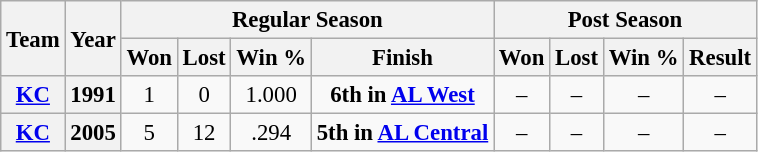<table class="wikitable" style="font-size: 95%; text-align:center;">
<tr>
<th rowspan="2">Team</th>
<th rowspan="2">Year</th>
<th colspan="4">Regular Season</th>
<th colspan="4">Post Season</th>
</tr>
<tr>
<th>Won</th>
<th>Lost</th>
<th>Win %</th>
<th>Finish</th>
<th>Won</th>
<th>Lost</th>
<th>Win %</th>
<th>Result</th>
</tr>
<tr>
<th><a href='#'>KC</a></th>
<th>1991</th>
<td>1</td>
<td>0</td>
<td>1.000</td>
<td><strong>6th in <a href='#'>AL West</a></strong></td>
<td>–</td>
<td>–</td>
<td>–</td>
<td>–</td>
</tr>
<tr>
<th><a href='#'>KC</a></th>
<th>2005</th>
<td>5</td>
<td>12</td>
<td>.294</td>
<td><strong>5th in <a href='#'>AL Central</a></strong></td>
<td>–</td>
<td>–</td>
<td>–</td>
<td>–</td>
</tr>
</table>
